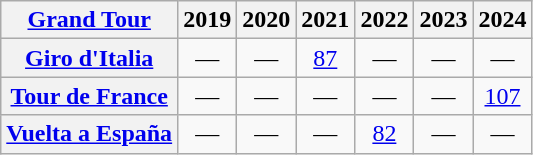<table class="wikitable plainrowheaders">
<tr>
<th scope="col"><a href='#'>Grand Tour</a></th>
<th scope="col">2019</th>
<th scope="col">2020</th>
<th scope="col">2021</th>
<th scope="col">2022</th>
<th scope="col">2023</th>
<th scope="col">2024</th>
</tr>
<tr style="text-align:center;">
<th scope="row"> <a href='#'>Giro d'Italia</a></th>
<td>—</td>
<td>—</td>
<td><a href='#'>87</a></td>
<td>—</td>
<td>—</td>
<td>—</td>
</tr>
<tr style="text-align:center;">
<th scope="row"> <a href='#'>Tour de France</a></th>
<td>—</td>
<td>—</td>
<td>—</td>
<td>—</td>
<td>—</td>
<td><a href='#'>107</a></td>
</tr>
<tr style="text-align:center;">
<th scope="row"> <a href='#'>Vuelta a España</a></th>
<td>—</td>
<td>—</td>
<td>—</td>
<td><a href='#'>82</a></td>
<td>—</td>
<td>—</td>
</tr>
</table>
